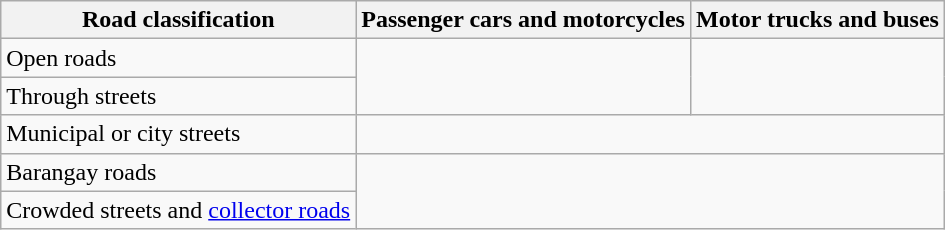<table class="wikitable" style="text-align:center;">
<tr>
<th>Road classification</th>
<th>Passenger cars and motorcycles</th>
<th>Motor trucks and buses</th>
</tr>
<tr>
<td style="text-align: left;">Open roads</td>
<td rowspan=2></td>
<td rowspan=2></td>
</tr>
<tr>
<td style="text-align: left;">Through streets</td>
</tr>
<tr>
<td style="text-align: left;">Municipal or city streets</td>
<td colspan=2></td>
</tr>
<tr>
<td style="text-align: left;">Barangay roads</td>
<td colspan=2 rowspan=2></td>
</tr>
<tr>
<td style="text-align: left;">Crowded streets and <a href='#'>collector roads</a></td>
</tr>
</table>
